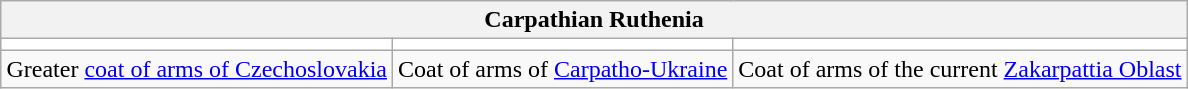<table class="wikitable" style="margin:0.3em auto">
<tr>
<th class="hintergrundfarbe8" colspan="4">Carpathian Ruthenia</th>
</tr>
<tr align="center" bgcolor="#FFFFFF">
<td></td>
<td></td>
<td></td>
</tr>
<tr class="hintergrundfarbe8" align="center">
<td>Greater <a href='#'>coat of arms of Czechoslovakia</a></td>
<td>Coat of arms of <a href='#'>Carpatho-Ukraine</a></td>
<td>Coat of arms of the current <a href='#'>Zakarpattia Oblast</a></td>
</tr>
</table>
